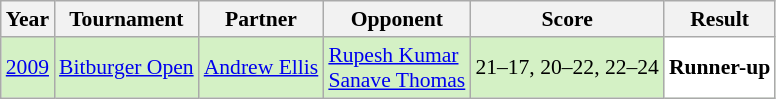<table class="sortable wikitable" style="font-size: 90%;">
<tr>
<th>Year</th>
<th>Tournament</th>
<th>Partner</th>
<th>Opponent</th>
<th>Score</th>
<th>Result</th>
</tr>
<tr style="background:#D4F1C5">
<td align="center"><a href='#'>2009</a></td>
<td align="left"><a href='#'>Bitburger Open</a></td>
<td align="left"> <a href='#'>Andrew Ellis</a></td>
<td align="left"> <a href='#'>Rupesh Kumar</a> <br>  <a href='#'>Sanave Thomas</a></td>
<td align="left">21–17, 20–22, 22–24</td>
<td style="text-align:left; background:white"> <strong>Runner-up</strong></td>
</tr>
</table>
